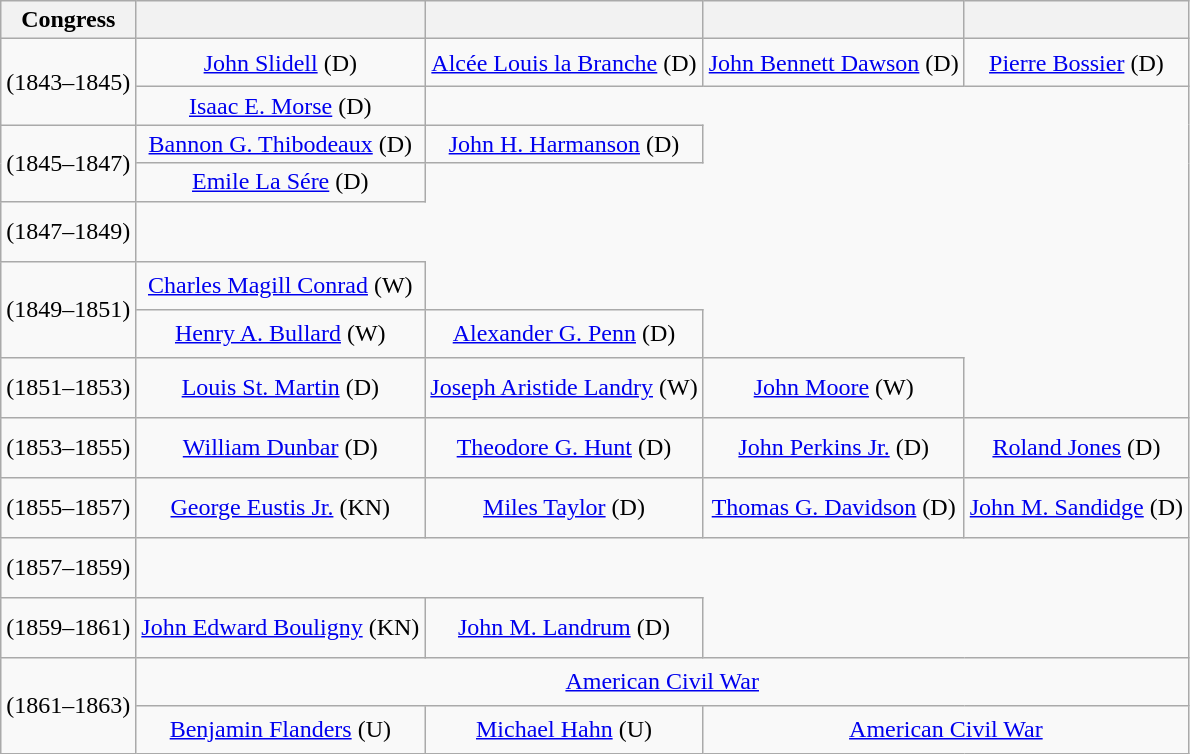<table class=wikitable style="text-align:center">
<tr>
<th>Congress</th>
<th></th>
<th></th>
<th></th>
<th></th>
</tr>
<tr style="height:2em">
<td rowspan=2><strong></strong> (1843–1845)</td>
<td><a href='#'>John Slidell</a> (D)</td>
<td><a href='#'>Alcée Louis la Branche</a> (D)</td>
<td><a href='#'>John Bennett Dawson</a> (D)</td>
<td><a href='#'>Pierre Bossier</a> (D)</td>
</tr>
<tr style="height:1.5em">
<td><a href='#'>Isaac E. Morse</a> (D)</td>
</tr>
<tr style="height:1.25em">
<td rowspan=2><strong></strong> (1845–1847)</td>
<td><a href='#'>Bannon G. Thibodeaux</a> (D)</td>
<td><a href='#'>John H. Harmanson</a> (D)</td>
</tr>
<tr style="height:1.25em">
<td><a href='#'>Emile La Sére</a> (D)</td>
</tr>
<tr style="height:2.5em">
<td><strong></strong> (1847–1849)</td>
</tr>
<tr style="height:2em">
<td rowspan=2><strong></strong> (1849–1851)</td>
<td><a href='#'>Charles Magill Conrad</a> (W)</td>
</tr>
<tr style="height:2em">
<td><a href='#'>Henry A. Bullard</a> (W)</td>
<td><a href='#'>Alexander G. Penn</a> (D)</td>
</tr>
<tr style="height:2.5em">
<td><strong></strong> (1851–1853)</td>
<td><a href='#'>Louis St. Martin</a> (D)</td>
<td><a href='#'>Joseph Aristide Landry</a> (W)</td>
<td><a href='#'>John Moore</a> (W)</td>
</tr>
<tr style="height:2.5em">
<td><strong></strong> (1853–1855)</td>
<td><a href='#'>William Dunbar</a> (D)</td>
<td><a href='#'>Theodore G. Hunt</a> (D)</td>
<td><a href='#'>John Perkins Jr.</a> (D)</td>
<td><a href='#'>Roland Jones</a> (D)</td>
</tr>
<tr style="height:2.5em">
<td><strong></strong> (1855–1857)</td>
<td><a href='#'>George Eustis Jr.</a> (KN)</td>
<td><a href='#'>Miles Taylor</a> (D)</td>
<td><a href='#'>Thomas G. Davidson</a> (D)</td>
<td><a href='#'>John M. Sandidge</a> (D)</td>
</tr>
<tr style="height:2.5em">
<td><strong></strong> (1857–1859)</td>
</tr>
<tr style="height:2.5em">
<td><strong></strong> (1859–1861)</td>
<td><a href='#'>John Edward Bouligny</a> (KN)</td>
<td><a href='#'>John M. Landrum</a> (D)</td>
</tr>
<tr style="height:2em">
<td rowspan=2><strong></strong> (1861–1863)</td>
<td colspan=4 ><a href='#'>American Civil War</a></td>
</tr>
<tr style="height:2em">
<td><a href='#'>Benjamin Flanders</a> (U)</td>
<td><a href='#'>Michael Hahn</a> (U)</td>
<td colspan=2 ><a href='#'>American Civil War</a></td>
</tr>
</table>
